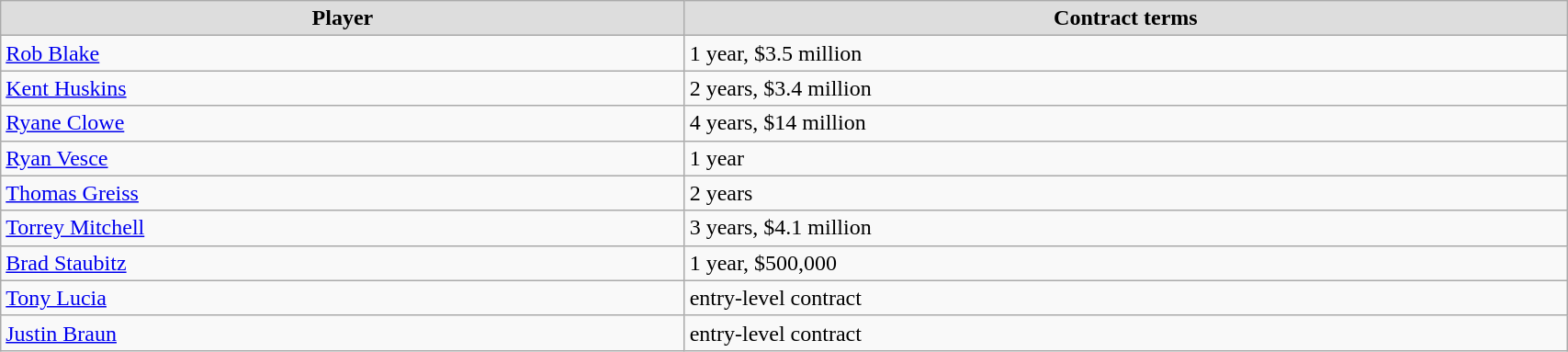<table class="wikitable" width=90%>
<tr align="center"  bgcolor="#dddddd">
<td><strong>Player</strong></td>
<td><strong>Contract terms</strong></td>
</tr>
<tr>
<td><a href='#'>Rob Blake</a></td>
<td>1 year, $3.5 million</td>
</tr>
<tr>
<td><a href='#'>Kent Huskins</a></td>
<td>2 years, $3.4 million</td>
</tr>
<tr>
<td><a href='#'>Ryane Clowe</a></td>
<td>4 years, $14 million</td>
</tr>
<tr>
<td><a href='#'>Ryan Vesce</a></td>
<td>1 year</td>
</tr>
<tr>
<td><a href='#'>Thomas Greiss</a></td>
<td>2 years</td>
</tr>
<tr>
<td><a href='#'>Torrey Mitchell</a></td>
<td>3 years, $4.1 million</td>
</tr>
<tr>
<td><a href='#'>Brad Staubitz</a></td>
<td>1 year, $500,000</td>
</tr>
<tr>
<td><a href='#'>Tony Lucia</a></td>
<td>entry-level contract</td>
</tr>
<tr>
<td><a href='#'>Justin Braun</a></td>
<td>entry-level contract</td>
</tr>
</table>
